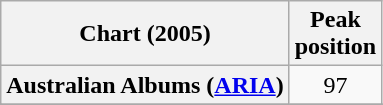<table class="wikitable sortable plainrowheaders">
<tr>
<th scope="col">Chart (2005)</th>
<th scope="col">Peak<br>position</th>
</tr>
<tr>
<th scope="row">Australian Albums (<a href='#'>ARIA</a>)</th>
<td align="center">97</td>
</tr>
<tr>
</tr>
<tr>
</tr>
</table>
